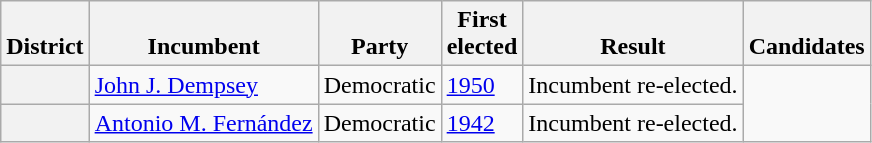<table class=wikitable>
<tr valign=bottom>
<th>District</th>
<th>Incumbent</th>
<th>Party</th>
<th>First<br>elected</th>
<th>Result</th>
<th>Candidates</th>
</tr>
<tr>
<th></th>
<td><a href='#'>John J. Dempsey</a></td>
<td>Democratic</td>
<td><a href='#'>1950</a></td>
<td>Incumbent re-elected.</td>
<td nowrap rowspan=2></td>
</tr>
<tr>
<th></th>
<td><a href='#'>Antonio M. Fernández</a></td>
<td>Democratic</td>
<td><a href='#'>1942</a></td>
<td>Incumbent re-elected.</td>
</tr>
</table>
